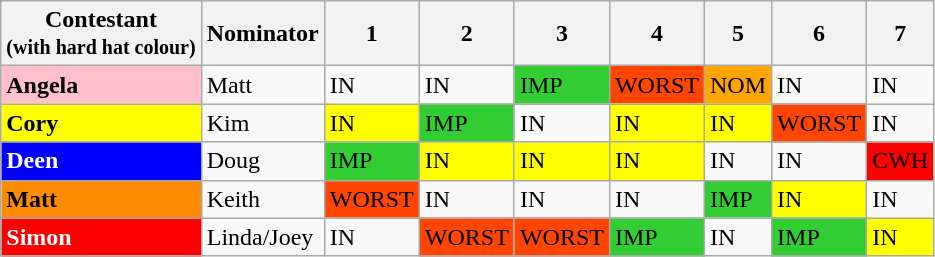<table class="wikitable">
<tr>
<th>Contestant<br><small>(with hard hat colour)</small></th>
<th>Nominator</th>
<th>1</th>
<th>2</th>
<th>3</th>
<th>4</th>
<th>5</th>
<th>6</th>
<th>7</th>
</tr>
<tr>
<td style="background-color:pink"><strong>Angela</strong></td>
<td>Matt</td>
<td>IN</td>
<td>IN</td>
<td style="background-color:limegreen">IMP</td>
<td style="background-color:orangered">WORST</td>
<td style="background-color:orange">NOM</td>
<td>IN</td>
<td>IN</td>
</tr>
<tr>
<td style="background-color:yellow"><strong>Cory</strong></td>
<td>Kim</td>
<td style="background-color:yellow">IN</td>
<td style="background-color:limegreen">IMP</td>
<td>IN</td>
<td style="background-color:yellow">IN</td>
<td style="background-color:yellow">IN</td>
<td style="background-color:orangered">WORST</td>
<td>IN</td>
</tr>
<tr>
<td style="background-color:blue; color:white"><strong>Deen</strong></td>
<td>Doug</td>
<td style="background-color:limegreen">IMP</td>
<td style="background-color:yellow">IN</td>
<td style="background-color:yellow">IN</td>
<td style="background-color:yellow">IN</td>
<td>IN</td>
<td>IN</td>
<td style="background-color:red">CWH</td>
</tr>
<tr>
<td style="background-color:darkorange"><strong>Matt</strong></td>
<td>Keith</td>
<td style="background-color:orangered">WORST</td>
<td>IN</td>
<td>IN</td>
<td>IN</td>
<td style="background-color:limegreen">IMP</td>
<td style="background-color:yellow">IN</td>
<td>IN</td>
</tr>
<tr>
<td style="background-color:red; color:white"><strong>Simon</strong></td>
<td>Linda/Joey</td>
<td>IN</td>
<td style="background-color:orangered">WORST</td>
<td style="background-color:orangered">WORST</td>
<td style="background-color:limegreen">IMP</td>
<td>IN</td>
<td style="background-color:limegreen">IMP</td>
<td style="background-color:yellow">IN</td>
</tr>
</table>
